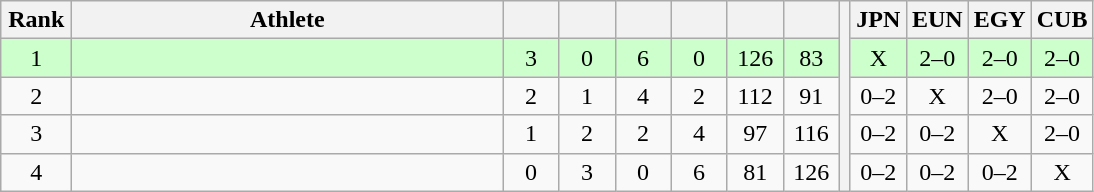<table class="wikitable" style="text-align:center">
<tr>
<th width=40>Rank</th>
<th width=280>Athlete</th>
<th width=30></th>
<th width=30></th>
<th width=30></th>
<th width=30></th>
<th width=30></th>
<th width=30></th>
<th rowspan=5></th>
<th width=30>JPN</th>
<th width=30>EUN</th>
<th width=30>EGY</th>
<th width=30>CUB</th>
</tr>
<tr style="background-color:#ccffcc;">
<td>1</td>
<td align=left></td>
<td>3</td>
<td>0</td>
<td>6</td>
<td>0</td>
<td>126</td>
<td>83</td>
<td>X</td>
<td>2–0</td>
<td>2–0</td>
<td>2–0</td>
</tr>
<tr>
<td>2</td>
<td align=left></td>
<td>2</td>
<td>1</td>
<td>4</td>
<td>2</td>
<td>112</td>
<td>91</td>
<td>0–2</td>
<td>X</td>
<td>2–0</td>
<td>2–0</td>
</tr>
<tr>
<td>3</td>
<td align=left></td>
<td>1</td>
<td>2</td>
<td>2</td>
<td>4</td>
<td>97</td>
<td>116</td>
<td>0–2</td>
<td>0–2</td>
<td>X</td>
<td>2–0</td>
</tr>
<tr>
<td>4</td>
<td align=left></td>
<td>0</td>
<td>3</td>
<td>0</td>
<td>6</td>
<td>81</td>
<td>126</td>
<td>0–2</td>
<td>0–2</td>
<td>0–2</td>
<td>X</td>
</tr>
</table>
